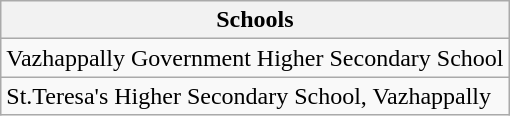<table class="wikitable">
<tr>
<th><strong>Schools</strong></th>
</tr>
<tr>
<td>Vazhappally Government Higher Secondary School</td>
</tr>
<tr>
<td>St.Teresa's Higher Secondary School, Vazhappally</td>
</tr>
</table>
